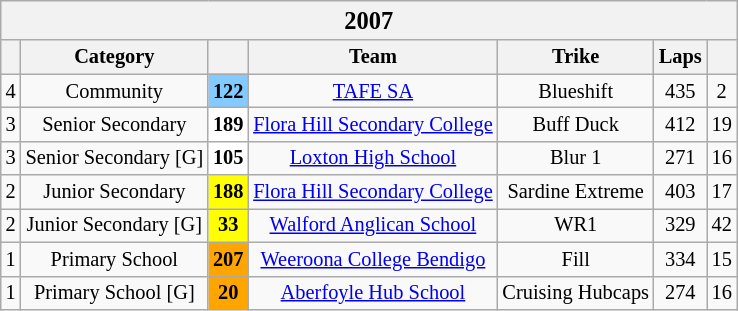<table class="wikitable" style="font-size: 85%; text-align:center">
<tr>
<th colspan="7" width="300"><big>2007</big></th>
</tr>
<tr>
<th style="background:#ccfwidth:2.5%"></th>
<th style="background:#ccfwidth:19%">Category</th>
<th valign="middle" style="background:#ccfwidth:3.5%"></th>
<th style="background:#ccfwidth:32%">Team</th>
<th style="background:#ccfwidth:32%">Trike</th>
<th style="background:#ccfwidth:5%">Laps</th>
<th style="background:#ccfwidth:6%"></th>
</tr>
<tr>
<td>4</td>
<td>Community</td>
<td bgcolor=#82CAFF><strong>122</strong></td>
<td> <a href='#'>TAFE SA</a></td>
<td>Blueshift</td>
<td>435</td>
<td>2</td>
</tr>
<tr>
<td>3</td>
<td>Senior Secondary</td>
<td bgcolor="#FFFFFF"><strong>189</strong></td>
<td> <a href='#'>Flora Hill Secondary College</a></td>
<td>Buff Duck</td>
<td>412</td>
<td>19</td>
</tr>
<tr>
<td>3</td>
<td>Senior Secondary [G]</td>
<td bgcolor="#FFFFFF"><strong>105</strong></td>
<td> <a href='#'>Loxton High School</a></td>
<td>Blur 1</td>
<td>271</td>
<td>16</td>
</tr>
<tr>
<td>2</td>
<td>Junior Secondary</td>
<td bgcolor="#FFFF00"><strong>188</strong></td>
<td> <a href='#'>Flora Hill Secondary College</a></td>
<td>Sardine Extreme</td>
<td>403</td>
<td>17</td>
</tr>
<tr>
<td>2</td>
<td>Junior Secondary [G]</td>
<td bgcolor="#FFFF00"><strong>33</strong></td>
<td> <a href='#'>Walford Anglican School</a></td>
<td>WR1</td>
<td>329</td>
<td>42</td>
</tr>
<tr>
<td>1</td>
<td>Primary School</td>
<td bgcolor="#FFA500"><strong>207</strong></td>
<td> <a href='#'>Weeroona College Bendigo</a></td>
<td>Fill</td>
<td>334</td>
<td>15</td>
</tr>
<tr>
<td>1</td>
<td>Primary School [G]</td>
<td bgcolor="#FFA500"><strong>20</strong></td>
<td> <a href='#'>Aberfoyle Hub School</a></td>
<td>Cruising Hubcaps</td>
<td>274</td>
<td>16</td>
</tr>
</table>
